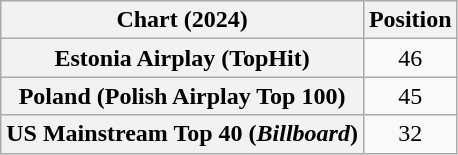<table class="wikitable sortable plainrowheaders" style="text-align:center">
<tr>
<th scope="col">Chart (2024)</th>
<th scope="col">Position</th>
</tr>
<tr>
<th scope="row">Estonia Airplay (TopHit)</th>
<td>46</td>
</tr>
<tr>
<th scope="row">Poland (Polish Airplay Top 100)</th>
<td>45</td>
</tr>
<tr>
<th scope="row">US Mainstream Top 40 (<em>Billboard</em>)</th>
<td>32</td>
</tr>
</table>
